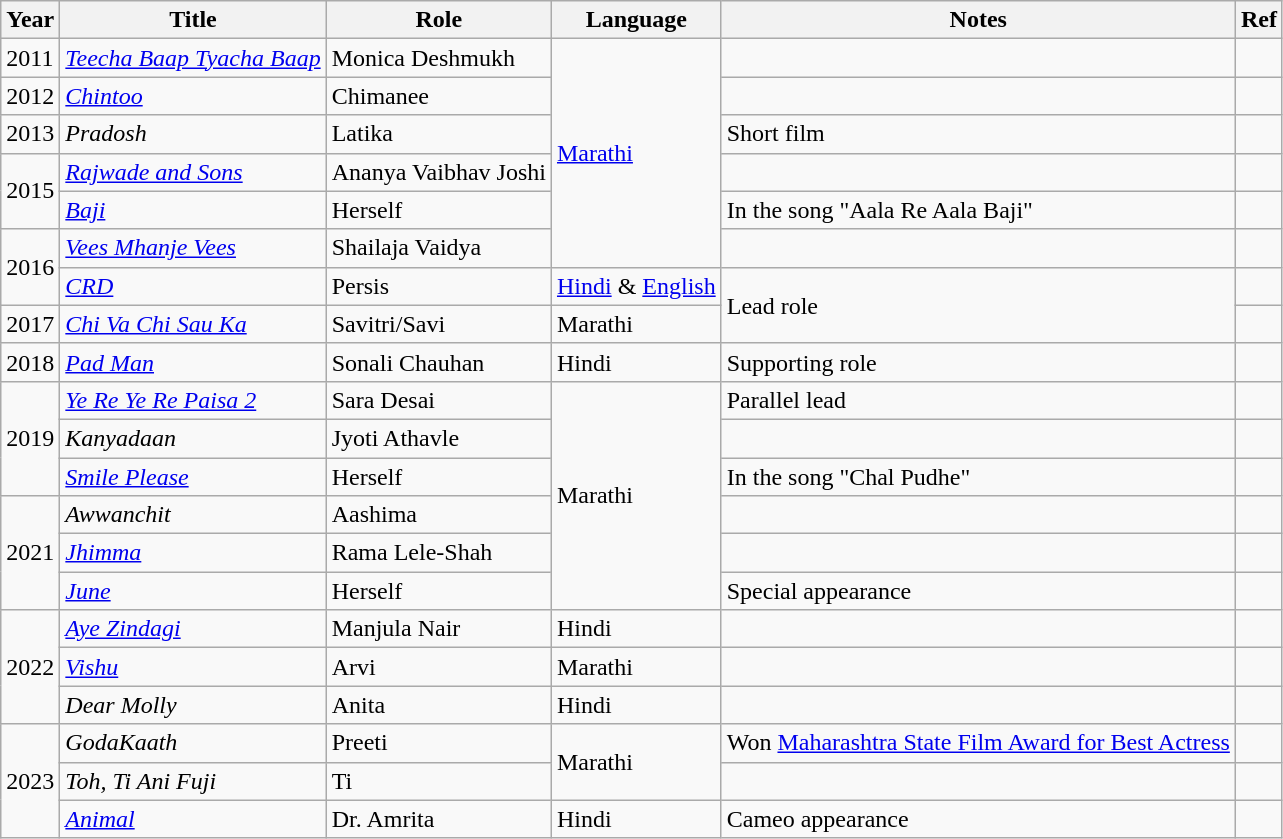<table class="wikitable sortable">
<tr>
<th>Year</th>
<th>Title</th>
<th>Role</th>
<th>Language</th>
<th>Notes</th>
<th>Ref</th>
</tr>
<tr>
<td>2011</td>
<td><em><a href='#'>Teecha Baap Tyacha Baap</a></em></td>
<td>Monica Deshmukh</td>
<td rowspan="6"><a href='#'>Marathi</a></td>
<td></td>
<td></td>
</tr>
<tr>
<td>2012</td>
<td><a href='#'><em>Chintoo</em></a></td>
<td>Chimanee</td>
<td></td>
<td></td>
</tr>
<tr>
<td>2013</td>
<td><em>Pradosh</em></td>
<td>Latika</td>
<td>Short film</td>
<td></td>
</tr>
<tr>
<td rowspan="2">2015</td>
<td><em><a href='#'>Rajwade and Sons</a></em></td>
<td>Ananya Vaibhav Joshi</td>
<td></td>
<td></td>
</tr>
<tr>
<td><a href='#'><em>Baji</em></a></td>
<td>Herself</td>
<td>In the song "Aala Re Aala Baji"</td>
<td></td>
</tr>
<tr>
<td rowspan="2">2016</td>
<td><a href='#'><em>Vees Mhanje Vees</em></a></td>
<td>Shailaja Vaidya</td>
<td></td>
<td></td>
</tr>
<tr>
<td><em><a href='#'>CRD</a></em></td>
<td>Persis</td>
<td><a href='#'>Hindi</a> & <a href='#'>English</a></td>
<td rowspan="2">Lead role</td>
<td></td>
</tr>
<tr>
<td>2017</td>
<td><em><a href='#'>Chi Va Chi Sau Ka</a></em></td>
<td>Savitri/Savi</td>
<td>Marathi</td>
<td><em></em></td>
</tr>
<tr>
<td>2018</td>
<td><a href='#'><em>Pad Man</em></a></td>
<td>Sonali Chauhan</td>
<td>Hindi</td>
<td>Supporting role</td>
<td></td>
</tr>
<tr>
<td rowspan="3">2019</td>
<td><em><a href='#'>Ye Re Ye Re Paisa 2</a></em></td>
<td>Sara Desai</td>
<td rowspan="6">Marathi</td>
<td>Parallel lead</td>
<td></td>
</tr>
<tr>
<td><em>Kanyadaan</em></td>
<td>Jyoti Athavle</td>
<td></td>
<td></td>
</tr>
<tr>
<td><em><a href='#'>Smile Please</a></em></td>
<td>Herself</td>
<td>In the song "Chal Pudhe"</td>
<td></td>
</tr>
<tr>
<td rowspan="3">2021</td>
<td><em>Awwanchit</em></td>
<td>Aashima</td>
<td></td>
<td></td>
</tr>
<tr>
<td><em><a href='#'>Jhimma</a></em></td>
<td>Rama Lele-Shah</td>
<td></td>
<td></td>
</tr>
<tr>
<td><a href='#'><em>June</em></a></td>
<td>Herself</td>
<td>Special appearance</td>
<td><em></em></td>
</tr>
<tr>
<td rowspan="3">2022</td>
<td><a href='#'><em>Aye Zindagi</em></a></td>
<td>Manjula Nair</td>
<td>Hindi</td>
<td></td>
<td></td>
</tr>
<tr>
<td><em><a href='#'>Vishu</a></em></td>
<td>Arvi</td>
<td>Marathi</td>
<td></td>
<td></td>
</tr>
<tr>
<td><em>Dear Molly</em></td>
<td>Anita</td>
<td>Hindi</td>
<td></td>
<td><em></em></td>
</tr>
<tr>
<td rowspan="3">2023</td>
<td><em>GodaKaath</em></td>
<td>Preeti</td>
<td rowspan="2">Marathi</td>
<td>Won <a href='#'>Maharashtra State Film Award for Best Actress</a></td>
<td><em></em></td>
</tr>
<tr>
<td><em>Toh, Ti Ani Fuji</em></td>
<td>Ti</td>
<td></td>
<td><em></em></td>
</tr>
<tr>
<td><em><a href='#'>Animal</a></em></td>
<td>Dr. Amrita</td>
<td>Hindi</td>
<td>Cameo appearance</td>
<td></td>
</tr>
</table>
